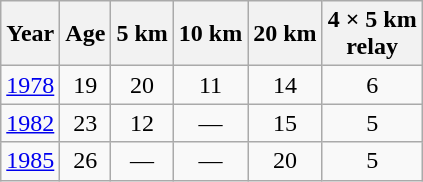<table class="wikitable" style="text-align: center;">
<tr>
<th scope="col">Year</th>
<th scope="col">Age</th>
<th scope="col">5 km</th>
<th scope="col">10 km</th>
<th scope="col">20 km</th>
<th scope="col">4 × 5 km<br>relay</th>
</tr>
<tr>
<td><a href='#'>1978</a></td>
<td>19</td>
<td>20</td>
<td>11</td>
<td>14</td>
<td>6</td>
</tr>
<tr>
<td><a href='#'>1982</a></td>
<td>23</td>
<td>12</td>
<td>—</td>
<td>15</td>
<td>5</td>
</tr>
<tr>
<td><a href='#'>1985</a></td>
<td>26</td>
<td>—</td>
<td>—</td>
<td>20</td>
<td>5</td>
</tr>
</table>
